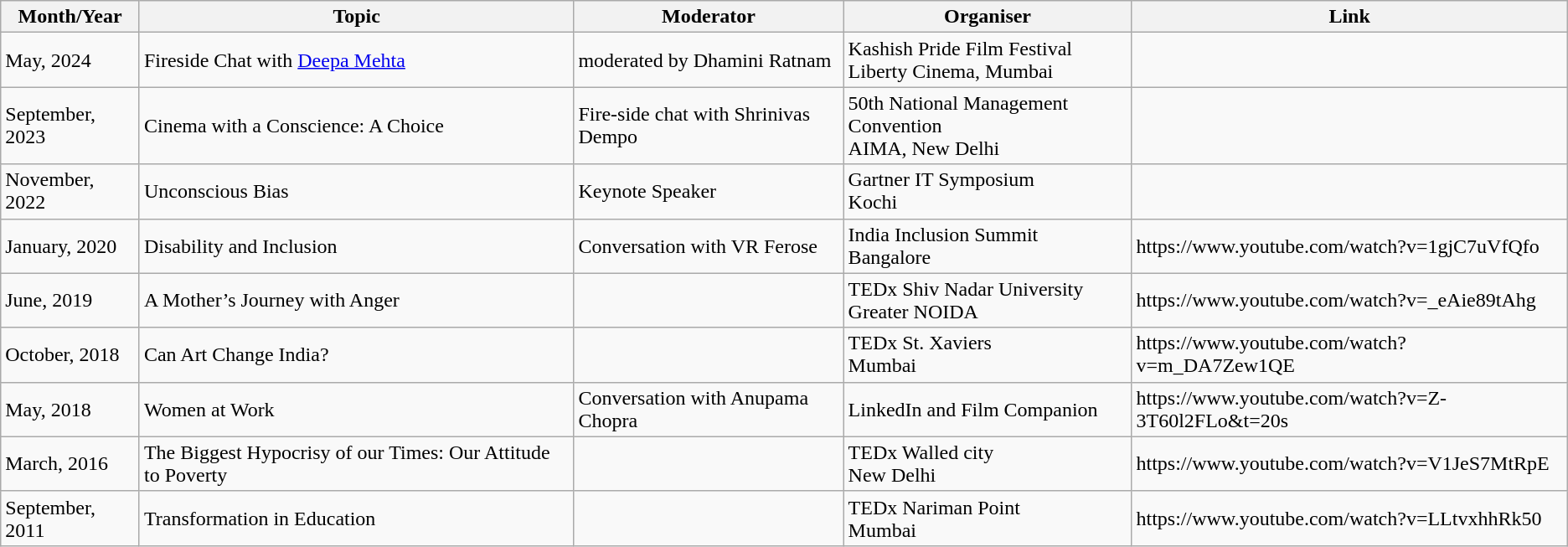<table class="wikitable">
<tr>
<th>Month/Year</th>
<th>Topic</th>
<th>Moderator</th>
<th>Organiser</th>
<th>Link</th>
</tr>
<tr>
<td>May, 2024</td>
<td>Fireside Chat with <a href='#'>Deepa Mehta</a></td>
<td>moderated by Dhamini Ratnam</td>
<td>Kashish Pride Film Festival<br>Liberty Cinema, Mumbai</td>
<td></td>
</tr>
<tr>
<td>September, 2023</td>
<td>Cinema with a Conscience: A Choice</td>
<td>Fire-side chat with Shrinivas Dempo</td>
<td>50th National Management Convention<br>AIMA, New Delhi</td>
<td></td>
</tr>
<tr>
<td>November, 2022</td>
<td>Unconscious Bias</td>
<td>Keynote Speaker</td>
<td>Gartner IT Symposium<br>Kochi</td>
<td></td>
</tr>
<tr>
<td>January, 2020</td>
<td>Disability and Inclusion</td>
<td>Conversation with VR Ferose</td>
<td>India Inclusion Summit<br>Bangalore</td>
<td>https://www.youtube.com/watch?v=1gjC7uVfQfo</td>
</tr>
<tr>
<td>June, 2019</td>
<td>A Mother’s Journey with Anger</td>
<td></td>
<td>TEDx Shiv Nadar University<br>Greater NOIDA</td>
<td>https://www.youtube.com/watch?v=_eAie89tAhg</td>
</tr>
<tr>
<td>October, 2018</td>
<td>Can Art Change India?</td>
<td></td>
<td>TEDx St. Xaviers<br>Mumbai</td>
<td>https://www.youtube.com/watch?v=m_DA7Zew1QE</td>
</tr>
<tr>
<td>May, 2018</td>
<td>Women at Work</td>
<td>Conversation with Anupama Chopra</td>
<td>LinkedIn and Film Companion</td>
<td>https://www.youtube.com/watch?v=Z-3T60l2FLo&t=20s</td>
</tr>
<tr>
<td>March, 2016</td>
<td>The Biggest Hypocrisy of our Times: Our Attitude to Poverty</td>
<td></td>
<td>TEDx Walled city<br>New Delhi</td>
<td>https://www.youtube.com/watch?v=V1JeS7MtRpE</td>
</tr>
<tr>
<td>September, 2011</td>
<td>Transformation in Education</td>
<td></td>
<td>TEDx Nariman Point<br>Mumbai</td>
<td>https://www.youtube.com/watch?v=LLtvxhhRk50</td>
</tr>
</table>
